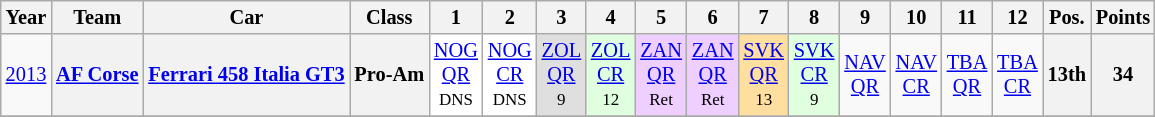<table class="wikitable" border="1" style="text-align:center; font-size:85%;">
<tr>
<th>Year</th>
<th>Team</th>
<th>Car</th>
<th>Class</th>
<th>1</th>
<th>2</th>
<th>3</th>
<th>4</th>
<th>5</th>
<th>6</th>
<th>7</th>
<th>8</th>
<th>9</th>
<th>10</th>
<th>11</th>
<th>12</th>
<th>Pos.</th>
<th>Points</th>
</tr>
<tr>
<td><a href='#'>2013</a></td>
<th nowrap><a href='#'>AF Corse</a></th>
<th nowrap><a href='#'>Ferrari 458 Italia GT3</a></th>
<th nowrap>Pro-Am</th>
<td style="background:#FFFFFF;"><a href='#'>NOG<br>QR</a><br><small>DNS<br></small></td>
<td style="background:#FFFFFF;"><a href='#'>NOG<br>CR</a><br><small>DNS<br></small></td>
<td style="background:#DFDFDF;"><a href='#'>ZOL<br>QR</a><br><small>9<br></small></td>
<td style="background:#DFFFDF;"><a href='#'>ZOL<br>CR</a><br><small>12<br></small></td>
<td style="background:#EFCFFF;"><a href='#'>ZAN<br>QR</a><br><small>Ret<br></small></td>
<td style="background:#EFCFFF;"><a href='#'>ZAN<br>QR</a><br><small>Ret<br></small></td>
<td style="background:#FFDF9F;"><a href='#'>SVK<br>QR</a><br><small>13<br></small></td>
<td style="background:#DFFFDF;"><a href='#'>SVK<br>CR</a><br><small>9<br></small></td>
<td><a href='#'>NAV<br>QR</a></td>
<td><a href='#'>NAV<br>CR</a></td>
<td><a href='#'>TBA<br>QR</a></td>
<td><a href='#'>TBA<br>CR</a></td>
<th>13th</th>
<th>34</th>
</tr>
<tr>
</tr>
</table>
